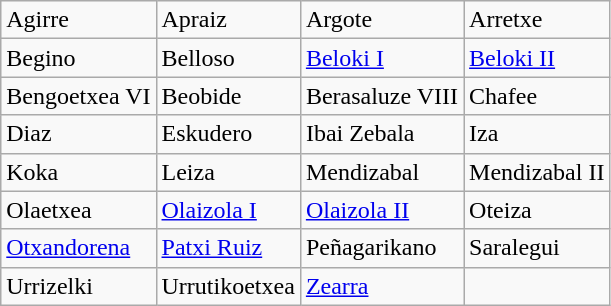<table class="wikitable" border="1">
<tr>
<td>Agirre</td>
<td>Apraiz</td>
<td>Argote</td>
<td>Arretxe</td>
</tr>
<tr>
<td>Begino</td>
<td>Belloso</td>
<td><a href='#'>Beloki I</a></td>
<td><a href='#'>Beloki II</a></td>
</tr>
<tr>
<td>Bengoetxea VI</td>
<td>Beobide</td>
<td>Berasaluze VIII</td>
<td>Chafee</td>
</tr>
<tr>
<td>Diaz</td>
<td>Eskudero</td>
<td>Ibai Zebala</td>
<td>Iza</td>
</tr>
<tr>
<td>Koka</td>
<td>Leiza</td>
<td>Mendizabal</td>
<td>Mendizabal II</td>
</tr>
<tr>
<td>Olaetxea</td>
<td><a href='#'>Olaizola I</a></td>
<td><a href='#'>Olaizola II</a></td>
<td>Oteiza</td>
</tr>
<tr>
<td><a href='#'>Otxandorena</a></td>
<td><a href='#'>Patxi Ruiz</a></td>
<td>Peñagarikano</td>
<td>Saralegui</td>
</tr>
<tr>
<td>Urrizelki</td>
<td>Urrutikoetxea</td>
<td><a href='#'>Zearra</a></td>
<td></td>
</tr>
</table>
